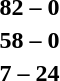<table>
<tr>
<th width=200></th>
<th width=100></th>
<th width=200></th>
</tr>
<tr>
<td align=right></td>
<td align=center><strong>82 – 0</strong></td>
<td></td>
</tr>
<tr>
<td align=right></td>
<td align=center><strong>58 – 0</strong></td>
<td></td>
</tr>
<tr>
<td align=right></td>
<td align=center><strong>7 – 24</strong></td>
<td></td>
</tr>
</table>
